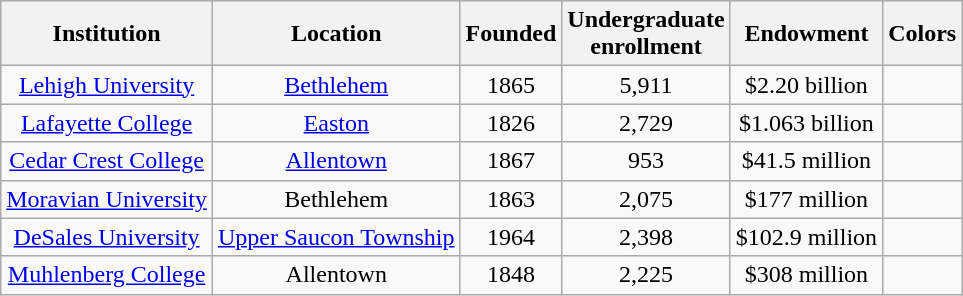<table class="wikitable sortable" style="text-align:center;">
<tr>
<th>Institution</th>
<th>Location</th>
<th>Founded</th>
<th>Undergraduate<br>enrollment</th>
<th>Endowment</th>
<th class="unsortable">Colors</th>
</tr>
<tr>
<td><a href='#'>Lehigh University</a></td>
<td><a href='#'>Bethlehem</a></td>
<td>1865</td>
<td>5,911</td>
<td>$2.20 billion</td>
<td> </td>
</tr>
<tr>
<td><a href='#'>Lafayette College</a></td>
<td><a href='#'>Easton</a></td>
<td>1826</td>
<td>2,729</td>
<td>$1.063 billion</td>
<td> </td>
</tr>
<tr>
<td><a href='#'>Cedar Crest College</a></td>
<td><a href='#'>Allentown</a></td>
<td>1867</td>
<td>953</td>
<td>$41.5 million</td>
<td> </td>
</tr>
<tr>
<td><a href='#'>Moravian University</a></td>
<td>Bethlehem</td>
<td>1863</td>
<td>2,075</td>
<td>$177 million</td>
<td> </td>
</tr>
<tr>
<td><a href='#'>DeSales University</a></td>
<td><a href='#'>Upper Saucon Township</a></td>
<td>1964</td>
<td>2,398</td>
<td>$102.9 million</td>
<td> </td>
</tr>
<tr>
<td><a href='#'>Muhlenberg College</a></td>
<td>Allentown</td>
<td>1848</td>
<td>2,225</td>
<td>$308 million</td>
<td> </td>
</tr>
</table>
